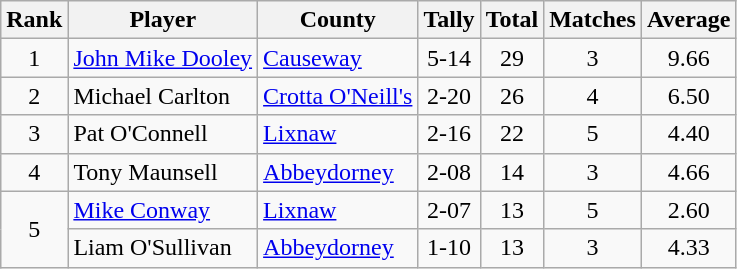<table class="wikitable">
<tr>
<th>Rank</th>
<th>Player</th>
<th>County</th>
<th>Tally</th>
<th>Total</th>
<th>Matches</th>
<th>Average</th>
</tr>
<tr>
<td rowspan=1 align=center>1</td>
<td><a href='#'>John Mike Dooley</a></td>
<td><a href='#'>Causeway</a></td>
<td align=center>5-14</td>
<td align=center>29</td>
<td align=center>3</td>
<td align=center>9.66</td>
</tr>
<tr>
<td rowspan=1 align=center>2</td>
<td>Michael Carlton</td>
<td><a href='#'>Crotta O'Neill's</a></td>
<td align=center>2-20</td>
<td align=center>26</td>
<td align=center>4</td>
<td align=center>6.50</td>
</tr>
<tr>
<td rowspan=1 align=center>3</td>
<td>Pat O'Connell</td>
<td><a href='#'>Lixnaw</a></td>
<td align=center>2-16</td>
<td align=center>22</td>
<td align=center>5</td>
<td align=center>4.40</td>
</tr>
<tr>
<td rowspan=1 align=center>4</td>
<td>Tony Maunsell</td>
<td><a href='#'>Abbeydorney</a></td>
<td align=center>2-08</td>
<td align=center>14</td>
<td align=center>3</td>
<td align=center>4.66</td>
</tr>
<tr>
<td rowspan=2 align=center>5</td>
<td><a href='#'>Mike Conway</a></td>
<td><a href='#'>Lixnaw</a></td>
<td align=center>2-07</td>
<td align=center>13</td>
<td align=center>5</td>
<td align=center>2.60</td>
</tr>
<tr>
<td>Liam O'Sullivan</td>
<td><a href='#'>Abbeydorney</a></td>
<td align=center>1-10</td>
<td align=center>13</td>
<td align=center>3</td>
<td align=center>4.33</td>
</tr>
</table>
